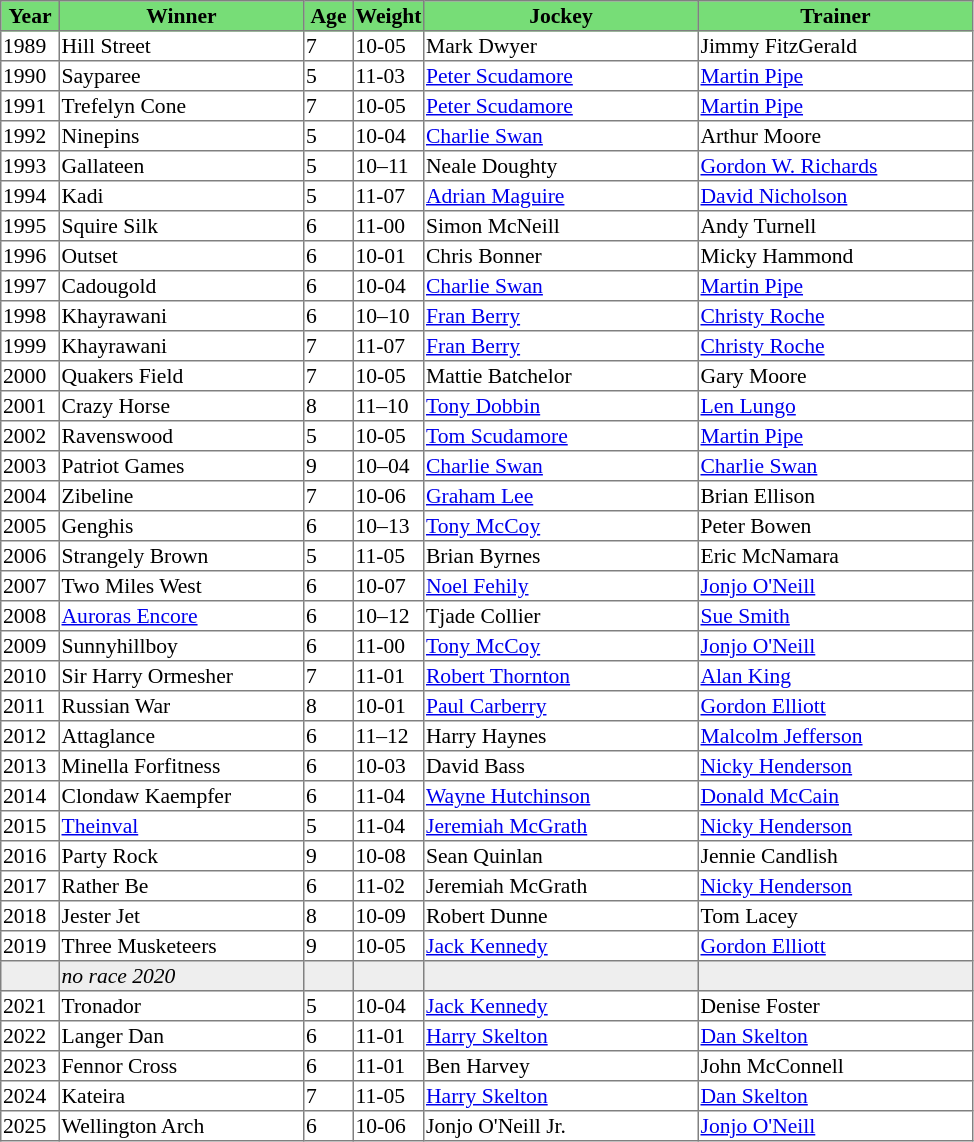<table class = "sortable" | border="1" style="border-collapse: collapse; font-size:90%">
<tr bgcolor="#77dd77" align="center">
<td style="width:36px"><strong>Year</strong></td>
<td style="width:160px"><strong>Winner</strong></td>
<td style="width:30px"><strong>Age</strong></td>
<td style="width:40px"><strong>Weight</strong></td>
<td style="width:180px"><strong>Jockey</strong></td>
<td style="width:180px"><strong>Trainer</strong></td>
</tr>
<tr>
<td>1989</td>
<td>Hill Street</td>
<td>7</td>
<td>10-05</td>
<td>Mark Dwyer</td>
<td>Jimmy FitzGerald</td>
</tr>
<tr>
<td>1990</td>
<td>Sayparee</td>
<td>5</td>
<td>11-03</td>
<td><a href='#'>Peter Scudamore</a></td>
<td><a href='#'>Martin Pipe</a></td>
</tr>
<tr>
<td>1991</td>
<td>Trefelyn Cone</td>
<td>7</td>
<td>10-05</td>
<td><a href='#'>Peter Scudamore</a></td>
<td><a href='#'>Martin Pipe</a></td>
</tr>
<tr>
<td>1992</td>
<td>Ninepins</td>
<td>5</td>
<td>10-04</td>
<td><a href='#'>Charlie Swan</a></td>
<td>Arthur Moore</td>
</tr>
<tr>
<td>1993</td>
<td>Gallateen</td>
<td>5</td>
<td>10–11</td>
<td>Neale Doughty</td>
<td><a href='#'>Gordon W. Richards</a></td>
</tr>
<tr>
<td>1994</td>
<td>Kadi</td>
<td>5</td>
<td>11-07</td>
<td><a href='#'>Adrian Maguire</a></td>
<td><a href='#'>David Nicholson</a></td>
</tr>
<tr>
<td>1995</td>
<td>Squire Silk</td>
<td>6</td>
<td>11-00</td>
<td>Simon McNeill</td>
<td>Andy Turnell</td>
</tr>
<tr>
<td>1996</td>
<td>Outset</td>
<td>6</td>
<td>10-01</td>
<td>Chris Bonner</td>
<td>Micky Hammond</td>
</tr>
<tr>
<td>1997</td>
<td>Cadougold</td>
<td>6</td>
<td>10-04</td>
<td><a href='#'>Charlie Swan</a></td>
<td><a href='#'>Martin Pipe</a></td>
</tr>
<tr>
<td>1998</td>
<td>Khayrawani</td>
<td>6</td>
<td>10–10</td>
<td><a href='#'>Fran Berry</a></td>
<td><a href='#'>Christy Roche</a></td>
</tr>
<tr>
<td>1999</td>
<td>Khayrawani</td>
<td>7</td>
<td>11-07</td>
<td><a href='#'>Fran Berry</a></td>
<td><a href='#'>Christy Roche</a></td>
</tr>
<tr>
<td>2000</td>
<td>Quakers Field</td>
<td>7</td>
<td>10-05</td>
<td>Mattie Batchelor</td>
<td>Gary Moore</td>
</tr>
<tr>
<td>2001</td>
<td>Crazy Horse</td>
<td>8</td>
<td>11–10</td>
<td><a href='#'>Tony Dobbin</a></td>
<td><a href='#'>Len Lungo</a></td>
</tr>
<tr>
<td>2002</td>
<td>Ravenswood</td>
<td>5</td>
<td>10-05</td>
<td><a href='#'>Tom Scudamore</a></td>
<td><a href='#'>Martin Pipe</a></td>
</tr>
<tr>
<td>2003</td>
<td>Patriot Games</td>
<td>9</td>
<td>10–04</td>
<td><a href='#'>Charlie Swan</a></td>
<td><a href='#'>Charlie Swan</a></td>
</tr>
<tr>
<td>2004</td>
<td>Zibeline</td>
<td>7</td>
<td>10-06</td>
<td><a href='#'>Graham Lee</a></td>
<td>Brian Ellison</td>
</tr>
<tr>
<td>2005</td>
<td>Genghis</td>
<td>6</td>
<td>10–13</td>
<td><a href='#'>Tony McCoy</a></td>
<td>Peter Bowen</td>
</tr>
<tr>
<td>2006</td>
<td>Strangely Brown</td>
<td>5</td>
<td>11-05</td>
<td>Brian Byrnes</td>
<td>Eric McNamara</td>
</tr>
<tr>
<td>2007</td>
<td>Two Miles West</td>
<td>6</td>
<td>10-07</td>
<td><a href='#'>Noel Fehily</a></td>
<td><a href='#'>Jonjo O'Neill</a></td>
</tr>
<tr>
<td>2008</td>
<td><a href='#'>Auroras Encore</a></td>
<td>6</td>
<td>10–12</td>
<td>Tjade Collier</td>
<td><a href='#'>Sue Smith</a></td>
</tr>
<tr>
<td>2009</td>
<td>Sunnyhillboy</td>
<td>6</td>
<td>11-00</td>
<td><a href='#'>Tony McCoy</a></td>
<td><a href='#'>Jonjo O'Neill</a></td>
</tr>
<tr>
<td>2010</td>
<td>Sir Harry Ormesher</td>
<td>7</td>
<td>11-01</td>
<td><a href='#'>Robert Thornton</a></td>
<td><a href='#'>Alan King</a></td>
</tr>
<tr>
<td>2011</td>
<td>Russian War</td>
<td>8</td>
<td>10-01</td>
<td><a href='#'>Paul Carberry</a></td>
<td><a href='#'>Gordon Elliott</a></td>
</tr>
<tr>
<td>2012</td>
<td>Attaglance</td>
<td>6</td>
<td>11–12</td>
<td>Harry Haynes</td>
<td><a href='#'>Malcolm Jefferson</a></td>
</tr>
<tr>
<td>2013</td>
<td>Minella Forfitness</td>
<td>6</td>
<td>10-03</td>
<td>David Bass</td>
<td><a href='#'>Nicky Henderson</a></td>
</tr>
<tr>
<td>2014</td>
<td>Clondaw Kaempfer</td>
<td>6</td>
<td>11-04</td>
<td><a href='#'>Wayne Hutchinson</a></td>
<td><a href='#'>Donald McCain</a></td>
</tr>
<tr>
<td>2015</td>
<td><a href='#'>Theinval</a></td>
<td>5</td>
<td>11-04</td>
<td><a href='#'>Jeremiah McGrath</a></td>
<td><a href='#'>Nicky Henderson</a></td>
</tr>
<tr>
<td>2016</td>
<td>Party Rock</td>
<td>9</td>
<td>10-08</td>
<td>Sean Quinlan</td>
<td>Jennie Candlish</td>
</tr>
<tr>
<td>2017</td>
<td>Rather Be</td>
<td>6</td>
<td>11-02</td>
<td>Jeremiah McGrath</td>
<td><a href='#'>Nicky Henderson</a></td>
</tr>
<tr>
<td>2018</td>
<td>Jester Jet</td>
<td>8</td>
<td>10-09</td>
<td>Robert Dunne</td>
<td>Tom Lacey</td>
</tr>
<tr>
<td>2019</td>
<td>Three Musketeers</td>
<td>9</td>
<td>10-05</td>
<td><a href='#'>Jack Kennedy</a></td>
<td><a href='#'>Gordon Elliott</a></td>
</tr>
<tr bgcolor="#eeeeee">
<td data-sort-value="2020"></td>
<td><em>no race 2020</em> </td>
<td></td>
<td></td>
<td></td>
<td></td>
</tr>
<tr>
<td>2021</td>
<td>Tronador</td>
<td>5</td>
<td>10-04</td>
<td><a href='#'>Jack Kennedy</a></td>
<td>Denise Foster</td>
</tr>
<tr>
<td>2022</td>
<td>Langer Dan</td>
<td>6</td>
<td>11-01</td>
<td><a href='#'>Harry Skelton</a></td>
<td><a href='#'>Dan Skelton</a></td>
</tr>
<tr>
<td>2023</td>
<td>Fennor Cross</td>
<td>6</td>
<td>11-01</td>
<td>Ben Harvey</td>
<td>John McConnell</td>
</tr>
<tr>
<td>2024</td>
<td>Kateira</td>
<td>7</td>
<td>11-05</td>
<td><a href='#'>Harry Skelton</a></td>
<td><a href='#'>Dan Skelton</a></td>
</tr>
<tr>
<td>2025</td>
<td>Wellington Arch</td>
<td>6</td>
<td>10-06</td>
<td>Jonjo O'Neill Jr.</td>
<td><a href='#'>Jonjo O'Neill</a></td>
</tr>
</table>
